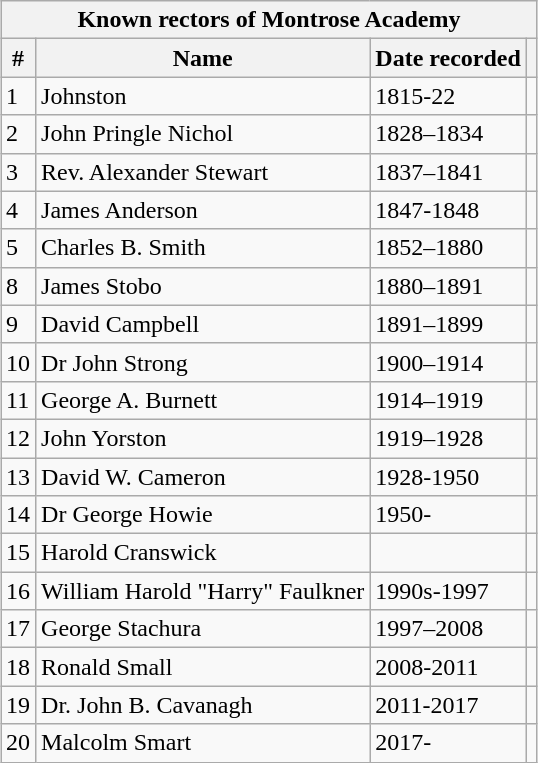<table class="wikitable collapsible collapsed" style="margin: 1em auto 1em auto">
<tr>
<th colspan="6">Known rectors of Montrose Academy</th>
</tr>
<tr>
<th>#</th>
<th>Name</th>
<th>Date recorded</th>
<th></th>
</tr>
<tr>
<td>1</td>
<td>Johnston</td>
<td>1815-22</td>
<td></td>
</tr>
<tr>
<td>2</td>
<td>John Pringle Nichol</td>
<td>1828–1834</td>
<td></td>
</tr>
<tr>
<td>3</td>
<td>Rev. Alexander Stewart</td>
<td>1837–1841</td>
<td></td>
</tr>
<tr>
<td>4</td>
<td>James Anderson</td>
<td>1847-1848</td>
<td></td>
</tr>
<tr>
<td>5</td>
<td>Charles B. Smith</td>
<td>1852–1880</td>
<td></td>
</tr>
<tr>
<td>8</td>
<td>James Stobo</td>
<td>1880–1891</td>
<td></td>
</tr>
<tr>
<td>9</td>
<td>David Campbell</td>
<td>1891–1899</td>
<td></td>
</tr>
<tr>
<td>10</td>
<td>Dr John Strong</td>
<td>1900–1914</td>
<td></td>
</tr>
<tr>
<td>11</td>
<td>George A. Burnett</td>
<td>1914–1919</td>
<td></td>
</tr>
<tr>
<td>12</td>
<td>John Yorston</td>
<td>1919–1928</td>
<td></td>
</tr>
<tr>
<td>13</td>
<td>David W. Cameron</td>
<td>1928-1950</td>
<td></td>
</tr>
<tr>
<td>14</td>
<td>Dr George Howie</td>
<td>1950-</td>
<td></td>
</tr>
<tr>
<td>15</td>
<td>Harold Cranswick</td>
<td></td>
<td></td>
</tr>
<tr>
<td>16</td>
<td>William Harold "Harry" Faulkner</td>
<td>1990s-1997</td>
<td></td>
</tr>
<tr>
<td>17</td>
<td>George Stachura</td>
<td>1997–2008</td>
<td></td>
</tr>
<tr>
<td>18</td>
<td>Ronald Small</td>
<td>2008-2011</td>
<td></td>
</tr>
<tr>
<td>19</td>
<td>Dr. John B. Cavanagh</td>
<td>2011-2017</td>
<td></td>
</tr>
<tr>
<td>20</td>
<td>Malcolm Smart</td>
<td>2017-</td>
</tr>
</table>
